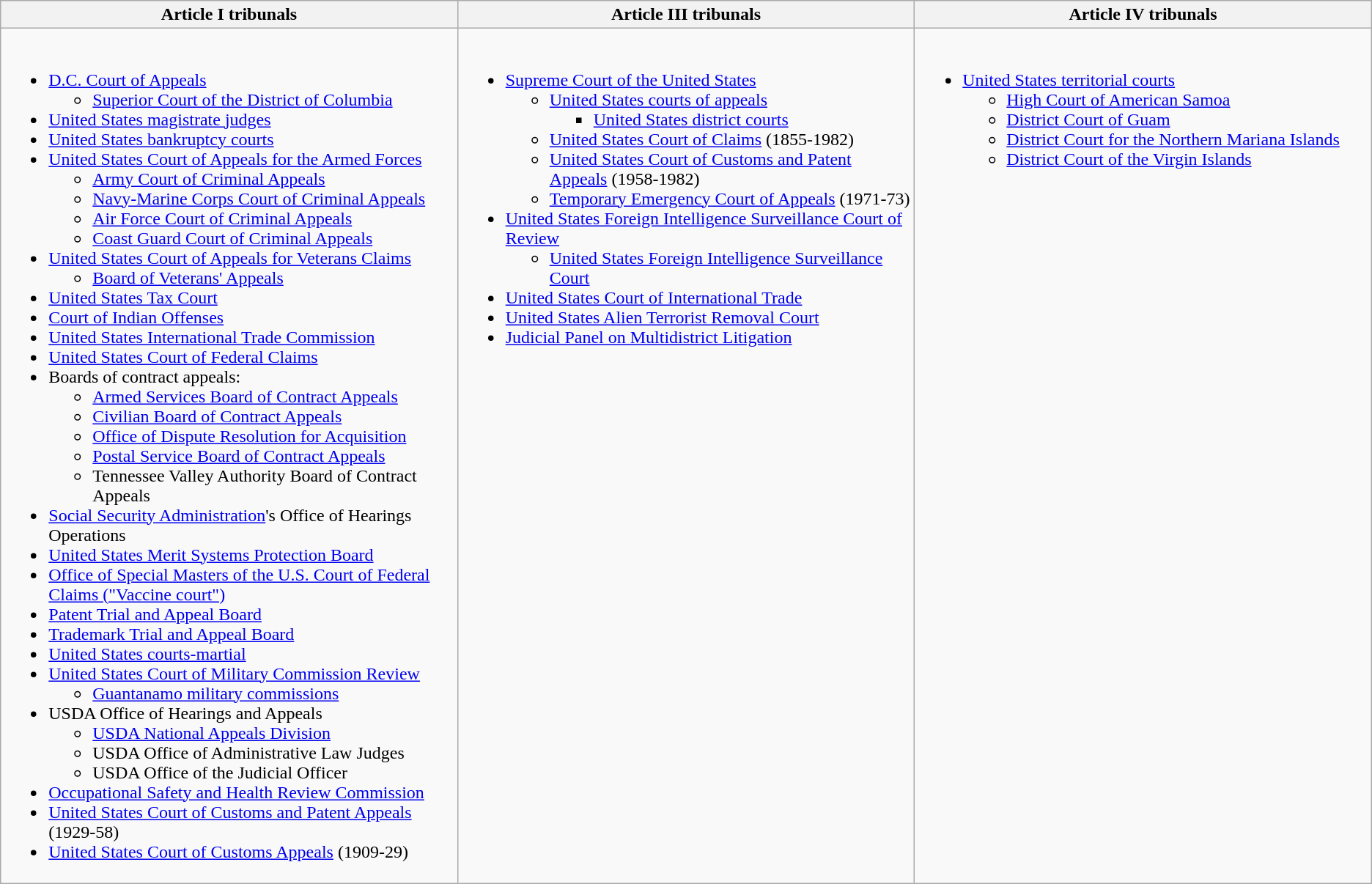<table class="wikitable">
<tr>
<th width="33%">Article I tribunals</th>
<th width="33%">Article III tribunals</th>
<th width="33%">Article IV tribunals</th>
</tr>
<tr>
<td><br><ul><li><a href='#'>D.C. Court of Appeals</a><ul><li><a href='#'>Superior Court of the District of Columbia</a></li></ul></li><li><a href='#'>United States magistrate judges</a></li><li><a href='#'>United States bankruptcy courts</a></li><li><a href='#'>United States Court of Appeals for the Armed Forces</a><ul><li><a href='#'>Army Court of Criminal Appeals</a></li><li><a href='#'>Navy-Marine Corps Court of Criminal Appeals</a></li><li><a href='#'>Air Force Court of Criminal Appeals</a></li><li><a href='#'>Coast Guard Court of Criminal Appeals</a></li></ul></li><li><a href='#'>United States Court of Appeals for Veterans Claims</a><ul><li><a href='#'>Board of Veterans' Appeals</a></li></ul></li><li><a href='#'>United States Tax Court</a></li><li><a href='#'>Court of Indian Offenses</a></li><li><a href='#'>United States International Trade Commission</a></li><li><a href='#'>United States Court of Federal Claims</a></li><li>Boards of contract appeals:<ul><li><a href='#'>Armed Services Board of Contract Appeals</a></li><li><a href='#'>Civilian Board of Contract Appeals</a></li><li><a href='#'>Office of Dispute Resolution for Acquisition</a></li><li><a href='#'>Postal Service Board of Contract Appeals</a></li><li>Tennessee Valley Authority Board of Contract Appeals</li></ul></li><li><a href='#'>Social Security Administration</a>'s Office of Hearings Operations</li><li><a href='#'>United States Merit Systems Protection Board</a></li><li><a href='#'>Office of Special Masters of the U.S. Court of Federal Claims ("Vaccine court")</a></li><li><a href='#'>Patent Trial and Appeal Board</a></li><li><a href='#'>Trademark Trial and Appeal Board</a></li><li><a href='#'>United States courts-martial</a></li><li><a href='#'>United States Court of Military Commission Review</a><ul><li><a href='#'>Guantanamo military commissions</a></li></ul></li><li>USDA Office of Hearings and Appeals<ul><li><a href='#'>USDA National Appeals Division</a></li><li>USDA Office of Administrative Law Judges</li><li>USDA Office of the Judicial Officer</li></ul></li><li><a href='#'>Occupational Safety and Health Review Commission</a></li><li><a href='#'>United States Court of Customs and Patent Appeals</a> (1929-58)</li><li><a href='#'>United States Court of Customs Appeals</a> (1909-29)</li></ul></td>
<td valign=top><br><ul><li><a href='#'>Supreme Court of the United States</a><ul><li><a href='#'>United States courts of appeals</a><ul><li><a href='#'>United States district courts</a></li></ul></li><li><a href='#'>United States Court of Claims</a> (1855-1982)</li><li><a href='#'>United States Court of Customs and Patent Appeals</a> (1958-1982)</li><li><a href='#'>Temporary Emergency Court of Appeals</a> (1971-73)</li></ul></li><li><a href='#'>United States Foreign Intelligence Surveillance Court of Review</a><ul><li><a href='#'>United States Foreign Intelligence Surveillance Court</a></li></ul></li><li><a href='#'>United States Court of International Trade</a></li><li><a href='#'>United States Alien Terrorist Removal Court</a></li><li><a href='#'>Judicial Panel on Multidistrict Litigation</a></li></ul></td>
<td valign=top><br><ul><li><a href='#'>United States territorial courts</a><ul><li><a href='#'>High Court of American Samoa</a></li><li><a href='#'>District Court of Guam</a></li><li><a href='#'>District Court for the Northern Mariana Islands</a></li><li><a href='#'>District Court of the Virgin Islands</a></li></ul></li></ul></td>
</tr>
</table>
